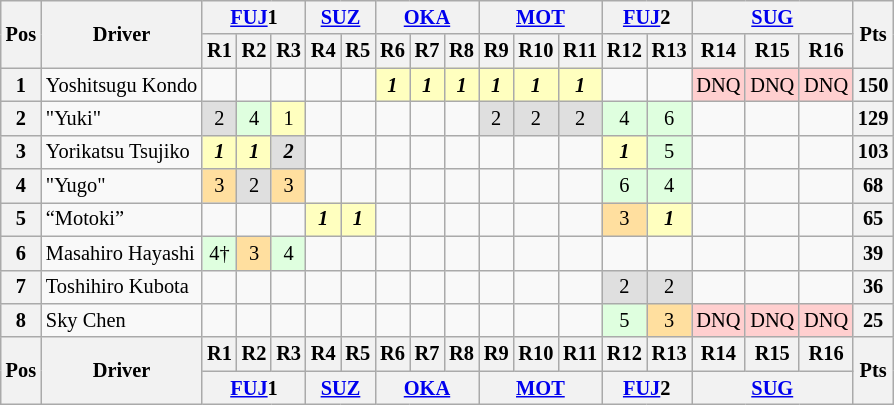<table class="wikitable" style="font-size:85%; text-align:center">
<tr>
<th rowspan="2" valign="middle">Pos</th>
<th rowspan="2" valign="middle">Driver</th>
<th colspan="3"><a href='#'>FUJ</a>1</th>
<th colspan="2"><a href='#'>SUZ</a></th>
<th colspan="3"><a href='#'>OKA</a></th>
<th colspan="3"><a href='#'>MOT</a></th>
<th colspan="2"><a href='#'>FUJ</a>2</th>
<th colspan="3"><a href='#'>SUG</a></th>
<th rowspan="2" valign="middle">Pts</th>
</tr>
<tr>
<th>R1</th>
<th>R2</th>
<th>R3</th>
<th>R4</th>
<th>R5</th>
<th>R6</th>
<th>R7</th>
<th>R8</th>
<th>R9</th>
<th>R10</th>
<th>R11</th>
<th>R12</th>
<th>R13</th>
<th>R14</th>
<th>R15</th>
<th>R16</th>
</tr>
<tr>
<th>1</th>
<td align="left"nowrap> Yoshitsugu Kondo</td>
<td></td>
<td></td>
<td></td>
<td></td>
<td></td>
<td style="background:#ffffbf;"><strong><em>1</em></strong></td>
<td style="background:#ffffbf;"><strong><em>1</em></strong></td>
<td style="background:#ffffbf;"><strong><em>1</em></strong></td>
<td style="background:#ffffbf;"><strong><em>1</em></strong></td>
<td style="background:#ffffbf;"><strong><em>1</em></strong></td>
<td style="background:#ffffbf;"><strong><em>1</em></strong></td>
<td></td>
<td></td>
<td style="background:#FFCFCF;">DNQ</td>
<td style="background:#FFCFCF;">DNQ</td>
<td style="background:#FFCFCF;">DNQ</td>
<th>150</th>
</tr>
<tr>
<th>2</th>
<td align="left"> "Yuki"</td>
<td style="background:#dfdfdf;">2</td>
<td style="background:#dfffdf;">4</td>
<td style="background:#ffffbf;">1</td>
<td></td>
<td></td>
<td></td>
<td></td>
<td></td>
<td style="background:#dfdfdf;">2</td>
<td style="background:#dfdfdf;">2</td>
<td style="background:#dfdfdf;">2</td>
<td style="background:#dfffdf;">4</td>
<td style="background:#dfffdf;">6</td>
<td></td>
<td></td>
<td></td>
<th>129</th>
</tr>
<tr>
<th>3</th>
<td align="left"> Yorikatsu Tsujiko</td>
<td style="background:#ffffbf;"><strong><em>1</em></strong></td>
<td style="background:#ffffbf;"><strong><em>1</em></strong></td>
<td style="background:#dfdfdf;"><strong><em>2</em></strong></td>
<td></td>
<td></td>
<td></td>
<td></td>
<td></td>
<td></td>
<td></td>
<td></td>
<td style="background:#ffffbf;"><strong><em>1</em></strong></td>
<td style="background:#dfffdf;">5</td>
<td></td>
<td></td>
<td></td>
<th>103</th>
</tr>
<tr>
<th>4</th>
<td align="left"> "Yugo"</td>
<td style="background:#ffdf9f;">3</td>
<td style="background:#dfdfdf;">2</td>
<td style="background:#ffdf9f;">3</td>
<td></td>
<td></td>
<td></td>
<td></td>
<td></td>
<td></td>
<td></td>
<td></td>
<td style="background:#dfffdf;">6</td>
<td style="background:#dfffdf;">4</td>
<td></td>
<td></td>
<td></td>
<th>68</th>
</tr>
<tr>
<th>5</th>
<td align="left"> “Motoki”</td>
<td></td>
<td></td>
<td></td>
<td style="background:#ffffbf;"><strong><em>1</em></strong></td>
<td style="background:#ffffbf;"><strong><em>1</em></strong></td>
<td></td>
<td></td>
<td></td>
<td></td>
<td></td>
<td></td>
<td style="background:#ffdf9f;">3</td>
<td style="background:#ffffbf;"><strong><em>1</em></strong></td>
<td></td>
<td></td>
<td></td>
<th>65</th>
</tr>
<tr>
<th>6</th>
<td align="left"> Masahiro Hayashi</td>
<td style="background:#dfffdf;">4†</td>
<td style="background:#ffdf9f;">3</td>
<td style="background:#dfffdf;">4</td>
<td></td>
<td></td>
<td></td>
<td></td>
<td></td>
<td></td>
<td></td>
<td></td>
<td></td>
<td></td>
<td></td>
<td></td>
<td></td>
<th>39</th>
</tr>
<tr>
<th>7</th>
<td align="left"> Toshihiro Kubota</td>
<td></td>
<td></td>
<td></td>
<td></td>
<td></td>
<td></td>
<td></td>
<td></td>
<td></td>
<td></td>
<td></td>
<td style="background:#dfdfdf;">2</td>
<td style="background:#dfdfdf;">2</td>
<td></td>
<td></td>
<td></td>
<th>36</th>
</tr>
<tr>
<th>8</th>
<td align="left"> Sky Chen</td>
<td></td>
<td></td>
<td></td>
<td></td>
<td></td>
<td></td>
<td></td>
<td></td>
<td></td>
<td></td>
<td></td>
<td style="background:#dfffdf;">5</td>
<td style="background:#ffdf9f;">3</td>
<td style="background:#FFCFCF;">DNQ</td>
<td style="background:#FFCFCF;">DNQ</td>
<td style="background:#FFCFCF;">DNQ</td>
<th>25</th>
</tr>
<tr>
<th rowspan="2">Pos</th>
<th rowspan="2">Driver</th>
<th>R1</th>
<th>R2</th>
<th>R3</th>
<th>R4</th>
<th>R5</th>
<th>R6</th>
<th>R7</th>
<th>R8</th>
<th>R9</th>
<th>R10</th>
<th>R11</th>
<th>R12</th>
<th>R13</th>
<th>R14</th>
<th>R15</th>
<th>R16</th>
<th rowspan="2">Pts</th>
</tr>
<tr>
<th colspan="3"><a href='#'>FUJ</a>1</th>
<th colspan="2"><a href='#'>SUZ</a></th>
<th colspan="3"><a href='#'>OKA</a></th>
<th colspan="3"><a href='#'>MOT</a></th>
<th colspan="2"><a href='#'>FUJ</a>2</th>
<th colspan="3"><a href='#'>SUG</a></th>
</tr>
</table>
